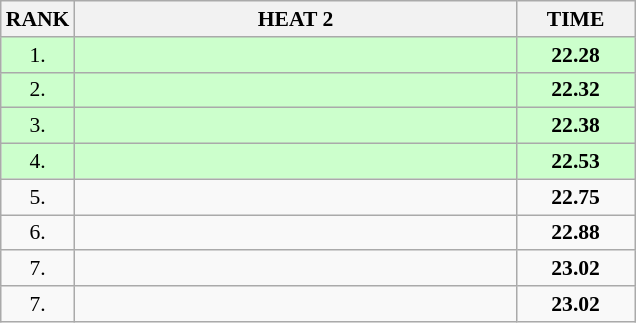<table class="wikitable" style="border-collapse: collapse; font-size: 90%;">
<tr>
<th>RANK</th>
<th style="width: 20em">HEAT 2</th>
<th style="width: 5em">TIME</th>
</tr>
<tr style="background:#ccffcc;">
<td align="center">1.</td>
<td></td>
<td align="center"><strong>22.28</strong></td>
</tr>
<tr style="background:#ccffcc;">
<td align="center">2.</td>
<td></td>
<td align="center"><strong>22.32</strong></td>
</tr>
<tr style="background:#ccffcc;">
<td align="center">3.</td>
<td></td>
<td align="center"><strong>22.38</strong></td>
</tr>
<tr style="background:#ccffcc;">
<td align="center">4.</td>
<td></td>
<td align="center"><strong>22.53</strong></td>
</tr>
<tr>
<td align="center">5.</td>
<td></td>
<td align="center"><strong>22.75</strong></td>
</tr>
<tr>
<td align="center">6.</td>
<td></td>
<td align="center"><strong>22.88</strong></td>
</tr>
<tr>
<td align="center">7.</td>
<td></td>
<td align="center"><strong>23.02</strong></td>
</tr>
<tr>
<td align="center">7.</td>
<td></td>
<td align="center"><strong>23.02</strong></td>
</tr>
</table>
